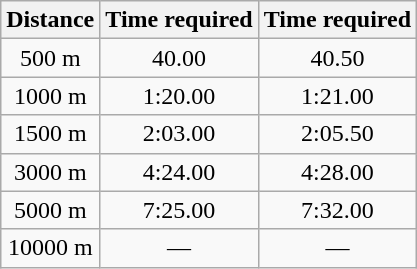<table class="wikitable" border="1" style="text-align:center">
<tr>
<th>Distance</th>
<th>Time required </th>
<th>Time required </th>
</tr>
<tr>
<td>500 m</td>
<td>40.00</td>
<td>40.50</td>
</tr>
<tr>
<td>1000 m</td>
<td>1:20.00</td>
<td>1:21.00</td>
</tr>
<tr>
<td>1500 m</td>
<td>2:03.00</td>
<td>2:05.50</td>
</tr>
<tr>
<td>3000 m</td>
<td>4:24.00</td>
<td>4:28.00</td>
</tr>
<tr>
<td>5000 m</td>
<td>7:25.00 </td>
<td>7:32.00 </td>
</tr>
<tr>
<td>10000 m</td>
<td>—</td>
<td>—</td>
</tr>
</table>
